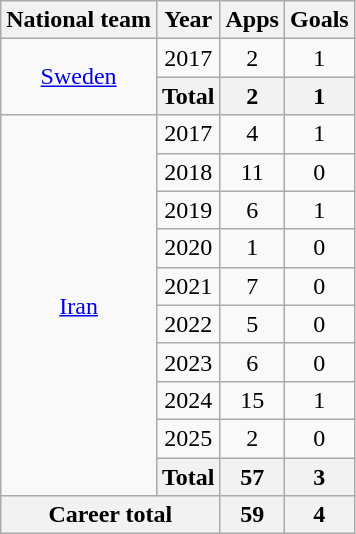<table class="wikitable" style="text-align:center">
<tr>
<th>National team</th>
<th>Year</th>
<th>Apps</th>
<th>Goals</th>
</tr>
<tr>
<td rowspan="2"><a href='#'>Sweden</a></td>
<td>2017</td>
<td>2</td>
<td>1</td>
</tr>
<tr>
<th>Total</th>
<th>2</th>
<th>1</th>
</tr>
<tr>
<td rowspan="10"><a href='#'>Iran</a></td>
<td>2017</td>
<td>4</td>
<td>1</td>
</tr>
<tr>
<td>2018</td>
<td>11</td>
<td>0</td>
</tr>
<tr>
<td>2019</td>
<td>6</td>
<td>1</td>
</tr>
<tr>
<td>2020</td>
<td>1</td>
<td>0</td>
</tr>
<tr>
<td>2021</td>
<td>7</td>
<td>0</td>
</tr>
<tr>
<td>2022</td>
<td>5</td>
<td>0</td>
</tr>
<tr>
<td>2023</td>
<td>6</td>
<td>0</td>
</tr>
<tr>
<td>2024</td>
<td>15</td>
<td>1</td>
</tr>
<tr>
<td>2025</td>
<td>2</td>
<td>0</td>
</tr>
<tr>
<th>Total</th>
<th>57</th>
<th>3</th>
</tr>
<tr>
<th colspan="2">Career total</th>
<th>59</th>
<th>4</th>
</tr>
</table>
